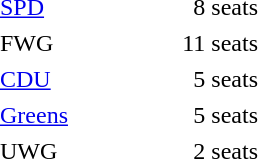<table cellpadding="2" style="width:180px; text-align:right; white-space:nowrap;">
<tr>
<td style="text-align:left;"><a href='#'>SPD</a></td>
<td>8 seats</td>
</tr>
<tr>
<td style="text-align:left;">FWG</td>
<td>11 seats</td>
</tr>
<tr>
<td style="text-align:left;"><a href='#'>CDU</a></td>
<td>5 seats</td>
</tr>
<tr>
<td style="text-align:left;"><a href='#'>Greens</a></td>
<td>5 seats</td>
</tr>
<tr>
<td style="text-align:left;">UWG</td>
<td>2 seats</td>
</tr>
</table>
